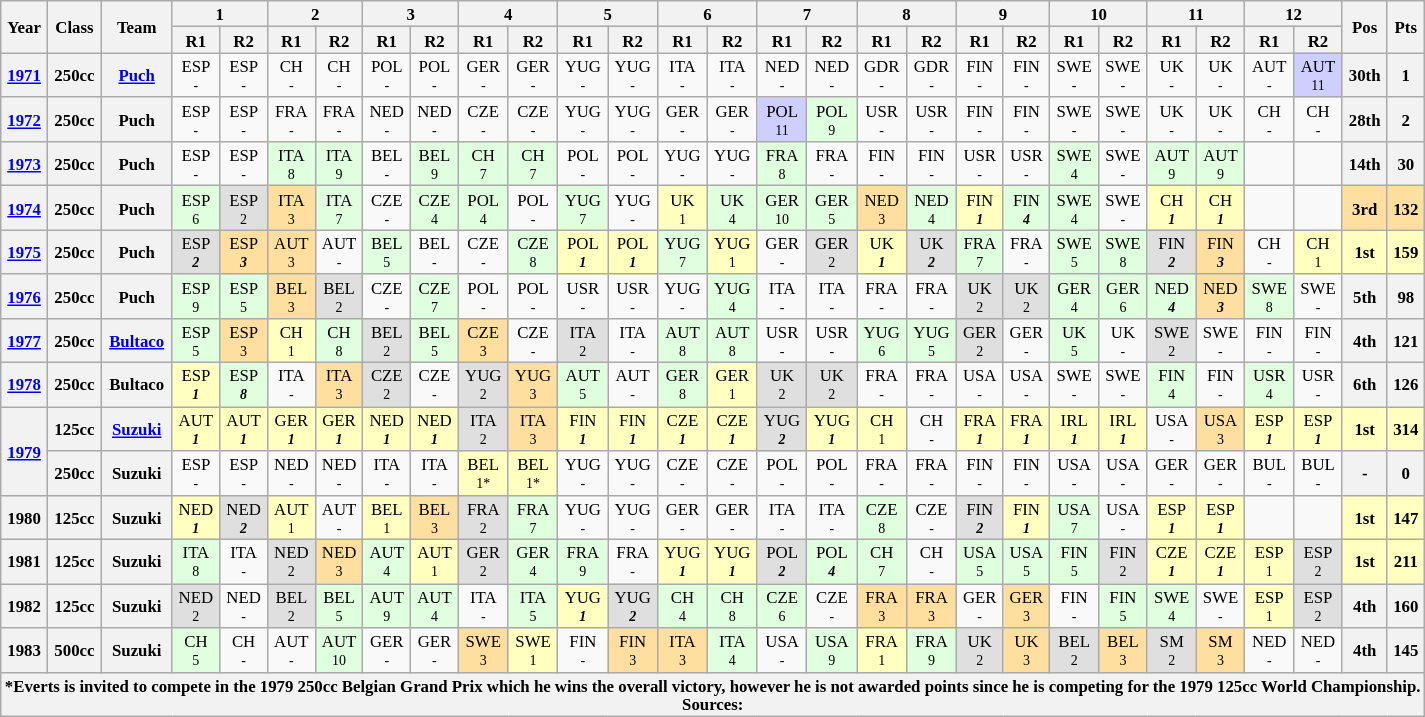<table class="wikitable" style="text-align:center; font-size:70%">
<tr>
<th valign="middle" rowspan=2>Year</th>
<th valign="middle" rowspan=2>Class</th>
<th valign="middle" rowspan=2>Team</th>
<th colspan=2>1</th>
<th colspan=2>2</th>
<th colspan=2>3</th>
<th colspan=2>4</th>
<th colspan=2>5</th>
<th colspan=2>6</th>
<th colspan=2>7</th>
<th colspan=2>8</th>
<th colspan=2>9</th>
<th colspan=2>10</th>
<th colspan=2>11</th>
<th colspan=2>12</th>
<th rowspan=2>Pos</th>
<th rowspan=2>Pts</th>
</tr>
<tr>
<th>R1</th>
<th>R2</th>
<th>R1</th>
<th>R2</th>
<th>R1</th>
<th>R2</th>
<th>R1</th>
<th>R2</th>
<th>R1</th>
<th>R2</th>
<th>R1</th>
<th>R2</th>
<th>R1</th>
<th>R2</th>
<th>R1</th>
<th>R2</th>
<th>R1</th>
<th>R2</th>
<th>R1</th>
<th>R2</th>
<th>R1</th>
<th>R2</th>
<th>R1</th>
<th>R2</th>
</tr>
<tr>
<th><a href='#'>1971</a></th>
<th>250cc</th>
<th><a href='#'>Puch</a></th>
<td>ESP<br><small>-</small></td>
<td>ESP<br><small>-</small></td>
<td>CH<br><small>-</small></td>
<td>CH<br><small>-</small></td>
<td>POL<br><small>-</small></td>
<td>POL<br><small>-</small></td>
<td>GER<br><small>-</small></td>
<td>GER<br><small>-</small></td>
<td>YUG<br><small>-</small></td>
<td>YUG<br><small>-</small></td>
<td>ITA<br><small>-</small></td>
<td>ITA<br><small>-</small></td>
<td>NED<br><small>-</small></td>
<td>NED<br><small>-</small></td>
<td>GDR<br><small>-</small></td>
<td>GDR<br><small>-</small></td>
<td>FIN<br><small>-</small></td>
<td>FIN<br><small>-</small></td>
<td>SWE<br><small>-</small></td>
<td>SWE<br><small>-</small></td>
<td>UK<br><small>-</small></td>
<td>UK<br><small>-</small></td>
<td>AUT<br><small>-</small></td>
<td style="background:#cfcfff;">AUT<br><small>11</small></td>
<th>30th</th>
<th>1</th>
</tr>
<tr>
<th><a href='#'>1972</a></th>
<th>250cc</th>
<th>Puch</th>
<td>ESP<br><small>-</small></td>
<td>ESP<br><small>-</small></td>
<td>FRA<br><small>-</small></td>
<td>FRA<br><small>-</small></td>
<td>NED<br><small>-</small></td>
<td>NED<br><small>-</small></td>
<td>CZE<br><small>-</small></td>
<td>CZE<br><small>-</small></td>
<td>YUG<br><small>-</small></td>
<td>YUG<br><small>-</small></td>
<td>GER<br><small>-</small></td>
<td>GER<br><small>-</small></td>
<td style="background:#cfcfff;">POL<br><small>11</small></td>
<td style="background:#dfffdf;">POL<br><small>9</small></td>
<td>USR<br><small>-</small></td>
<td>USR<br><small>-</small></td>
<td>FIN<br><small>-</small></td>
<td>FIN<br><small>-</small></td>
<td>SWE<br><small>-</small></td>
<td>SWE<br><small>-</small></td>
<td>UK<br><small>-</small></td>
<td>UK<br><small>-</small></td>
<td>CH<br><small>-</small></td>
<td>CH<br><small>-</small></td>
<th>28th</th>
<th>2</th>
</tr>
<tr>
<th><a href='#'>1973</a></th>
<th>250cc</th>
<th>Puch</th>
<td>ESP<br><small>-</small></td>
<td>ESP<br><small>-</small></td>
<td style="background:#dfffdf;">ITA<br><small>8</small></td>
<td style="background:#dfffdf;">ITA<br><small>9</small></td>
<td>BEL<br><small>-</small></td>
<td style="background:#dfffdf;">BEL<br><small>9</small></td>
<td style="background:#dfffdf;">CH<br><small>7</small></td>
<td style="background:#dfffdf;">CH<br><small>7</small></td>
<td>POL<br><small>-</small></td>
<td>POL<br><small>-</small></td>
<td>YUG<br><small>-</small></td>
<td>YUG<br><small>-</small></td>
<td style="background:#dfffdf;">FRA<br><small>8</small></td>
<td>FRA<br><small>-</small></td>
<td>FIN<br><small>-</small></td>
<td>FIN<br><small>-</small></td>
<td>USR<br><small>-</small></td>
<td>USR<br><small>-</small></td>
<td style="background:#dfffdf;">SWE<br><small>4</small></td>
<td>SWE<br><small>-</small></td>
<td style="background:#dfffdf;">AUT<br><small>9</small></td>
<td style="background:#dfffdf;">AUT<br><small>9</small></td>
<td></td>
<td></td>
<th>14th</th>
<th>30</th>
</tr>
<tr>
<th><a href='#'>1974</a></th>
<th>250cc</th>
<th>Puch</th>
<td style="background:#dfffdf;">ESP<br><small>6</small></td>
<td style="background:#dfdfdf;">ESP<br><small>2</small></td>
<td style="background:#ffdf9f;">ITA<br><small>3</small></td>
<td style="background:#dfffdf;">ITA<br><small>7</small></td>
<td>CZE<br><small>-</small></td>
<td style="background:#dfffdf;">CZE<br><small>4</small></td>
<td style="background:#dfffdf;">POL<br><small>4</small></td>
<td>POL<br><small>-</small></td>
<td style="background:#dfffdf;">YUG<br><small>7</small></td>
<td>YUG<br><small>-</small></td>
<td style="background:#ffffbf;">UK<br><small>1</small></td>
<td style="background:#dfffdf;">UK<br><small>4</small></td>
<td style="background:#dfffdf;">GER<br><small>10</small></td>
<td style="background:#dfffdf;">GER<br><small>5</small></td>
<td style="background:#ffdf9f;">NED<br><small>3</small></td>
<td style="background:#dfffdf;">NED<br><small>4</small></td>
<td style="background:#ffffbf;">FIN<br><small><strong><em>1</em></strong></small></td>
<td style="background:#dfffdf;">FIN<br><small><strong><em>4</em></strong></small></td>
<td style="background:#dfffdf;">SWE<br><small>4</small></td>
<td>SWE<br><small>-</small></td>
<td style="background:#ffffbf;">CH<br><small><strong><em>1</em></strong></small></td>
<td style="background:#ffffbf;">CH<br><small><strong><em>1</em></strong></small></td>
<td></td>
<td></td>
<th style="background:#FFDF9F;">3rd</th>
<th style="background:#FFDF9F;">132</th>
</tr>
<tr>
<th><a href='#'>1975</a></th>
<th>250cc</th>
<th>Puch</th>
<td style="background:#dfdfdf;">ESP<br><small><strong><em>2</em></strong></small></td>
<td style="background:#ffdf9f;">ESP<br><small><strong><em>3</em></strong></small></td>
<td style="background:#ffdf9f;">AUT<br><small>3</small></td>
<td>AUT<br><small>-</small></td>
<td style="background:#dfffdf;">BEL<br><small>5</small></td>
<td>BEL<br><small>-</small></td>
<td>CZE<br><small>-</small></td>
<td style="background:#dfffdf;">CZE<br><small>8</small></td>
<td style="background:#ffffbf;">POL<br><small><strong><em>1</em></strong></small></td>
<td style="background:#ffffbf;">POL<br><small><strong><em>1</em></strong></small></td>
<td style="background:#dfffdf;">YUG<br><small>7</small></td>
<td style="background:#ffffbf;">YUG<br><small>1</small></td>
<td>GER<br><small>-</small></td>
<td style="background:#dfdfdf;">GER<br><small>2</small></td>
<td style="background:#ffffbf;">UK<br><small><strong><em>1</em></strong></small></td>
<td style="background:#dfdfdf;">UK<br><small><strong><em>2</em></strong></small></td>
<td style="background:#dfffdf;">FRA<br><small>7</small></td>
<td>FRA<br><small>-</small></td>
<td style="background:#dfffdf;">SWE<br><small>5</small></td>
<td style="background:#dfffdf;">SWE<br><small>8</small></td>
<td style="background:#dfdfdf;">FIN<br><small><strong><em>2</em></strong></small></td>
<td style="background:#ffdf9f;">FIN<br><small><strong><em>3</em></strong></small></td>
<td>CH<br><small>-</small></td>
<td style="background:#ffffbf;">CH<br><small>1</small></td>
<th style="background:#FFFFBF;">1st</th>
<th style="background:#FFFFBF;">159</th>
</tr>
<tr>
<th><a href='#'>1976</a></th>
<th>250cc</th>
<th>Puch</th>
<td style="background:#dfffdf;">ESP<br><small>9</small></td>
<td style="background:#dfffdf;">ESP<br><small>5</small></td>
<td style="background:#ffdf9f;">BEL<br><small>3</small></td>
<td style="background:#dfdfdf;">BEL<br><small>2</small></td>
<td>CZE<br><small>-</small></td>
<td style="background:#dfffdf;">CZE<br><small>7</small></td>
<td>POL<br><small>-</small></td>
<td>POL<br><small>-</small></td>
<td>USR<br><small>-</small></td>
<td>USR<br><small>-</small></td>
<td>YUG<br><small>-</small></td>
<td style="background:#dfffdf;">YUG<br><small>4</small></td>
<td>ITA<br><small>-</small></td>
<td>ITA<br><small>-</small></td>
<td>FRA<br><small>-</small></td>
<td>FRA<br><small>-</small></td>
<td style="background:#dfdfdf;">UK<br><small>2</small></td>
<td style="background:#dfdfdf;">UK<br><small>2</small></td>
<td style="background:#dfffdf;">GER<br><small>4</small></td>
<td style="background:#dfffdf;">GER<br><small>6</small></td>
<td style="background:#dfffdf;">NED<br><small><strong><em>4</em></strong></small></td>
<td style="background:#ffdf9f;">NED<br><small><strong><em>3</em></strong></small></td>
<td style="background:#dfffdf;">SWE<br><small>8</small></td>
<td>SWE<br><small>-</small></td>
<th>5th</th>
<th>98</th>
</tr>
<tr>
<th><a href='#'>1977</a></th>
<th>250cc</th>
<th><a href='#'>Bultaco</a></th>
<td style="background:#dfffdf;">ESP<br><small>5</small></td>
<td style="background:#ffdf9f;">ESP<br><small>3</small></td>
<td style="background:#ffffbf;">CH<br><small>1</small></td>
<td style="background:#dfffdf;">CH<br><small>8</small></td>
<td style="background:#dfdfdf;">BEL<br><small>2</small></td>
<td style="background:#dfffdf;">BEL<br><small>5</small></td>
<td style="background:#ffdf9f;">CZE<br><small>3</small></td>
<td>CZE<br><small>-</small></td>
<td style="background:#dfdfdf;">ITA<br><small>2</small></td>
<td>ITA<br><small>-</small></td>
<td style="background:#dfffdf;">AUT<br><small>8</small></td>
<td style="background:#dfffdf;">AUT<br><small>8</small></td>
<td>USR<br><small>-</small></td>
<td>USR<br><small>-</small></td>
<td style="background:#dfffdf;">YUG<br><small>6</small></td>
<td style="background:#dfffdf;">YUG<br><small>5</small></td>
<td style="background:#dfdfdf;">GER<br><small>2</small></td>
<td>GER<br><small>-</small></td>
<td style="background:#dfffdf;">UK<br><small>5</small></td>
<td>UK<br><small>-</small></td>
<td style="background:#dfdfdf;">SWE<br><small>2</small></td>
<td>SWE<br><small>-</small></td>
<td>FIN<br><small>-</small></td>
<td>FIN<br><small>-</small></td>
<th>4th</th>
<th>121</th>
</tr>
<tr>
<th><a href='#'>1978</a></th>
<th>250cc</th>
<th>Bultaco</th>
<td style="background:#ffffbf;">ESP<br><small><strong><em>1</em></strong></small></td>
<td style="background:#dfffdf;">ESP<br><small><strong><em>8</em></strong></small></td>
<td>ITA<br><small>-</small></td>
<td style="background:#ffdf9f;">ITA<br><small>3</small></td>
<td style="background:#dfdfdf;">CZE<br><small>2</small></td>
<td>CZE<br><small>-</small></td>
<td style="background:#dfdfdf;">YUG<br><small>2</small></td>
<td style="background:#ffdf9f;">YUG<br><small>3</small></td>
<td style="background:#dfffdf;">AUT<br><small>5</small></td>
<td>AUT<br><small>-</small></td>
<td style="background:#dfffdf;">GER<br><small>8</small></td>
<td style="background:#ffffbf;">GER<br><small>1</small></td>
<td style="background:#dfdfdf;">UK<br><small>2</small></td>
<td style="background:#dfdfdf;">UK<br><small>2</small></td>
<td>FRA<br><small>-</small></td>
<td>FRA<br><small>-</small></td>
<td>USA<br><small>-</small></td>
<td>USA<br><small>-</small></td>
<td>SWE<br><small>-</small></td>
<td>SWE<br><small>-</small></td>
<td style="background:#dfffdf;">FIN<br><small>4</small></td>
<td>FIN<br><small>-</small></td>
<td style="background:#dfffdf;">USR<br><small>4</small></td>
<td>USR<br><small>-</small></td>
<th>6th</th>
<th>126</th>
</tr>
<tr>
<th rowspan=2><a href='#'>1979</a></th>
<th>125cc</th>
<th><a href='#'>Suzuki</a></th>
<td style="background:#ffffbf;">AUT<br><small><strong><em>1</em></strong></small></td>
<td style="background:#ffffbf;">AUT<br><small><strong><em>1</em></strong></small></td>
<td style="background:#ffffbf;">GER<br><small><strong><em>1</em></strong></small></td>
<td style="background:#ffffbf;">GER<br><small><strong><em>1</em></strong></small></td>
<td style="background:#ffffbf;">NED<br><small><strong><em>1</em></strong></small></td>
<td style="background:#ffffbf;">NED<br><small><strong><em>1</em></strong></small></td>
<td style="background:#dfdfdf;">ITA<br><small>2</small></td>
<td style="background:#ffdf9f;">ITA<br><small>3</small></td>
<td style="background:#ffffbf;">FIN<br><small><strong><em>1</em></strong></small></td>
<td style="background:#ffffbf;">FIN<br><small><strong><em>1</em></strong></small></td>
<td style="background:#ffffbf;">CZE<br><small><strong><em>1</em></strong></small></td>
<td style="background:#ffffbf;">CZE<br><small><strong><em>1</em></strong></small></td>
<td style="background:#dfdfdf;">YUG<br><small><strong><em>2</em></strong></small></td>
<td style="background:#ffffbf;">YUG<br><small><strong><em>1</em></strong></small></td>
<td style="background:#ffffbf;">CH<br><small>1</small></td>
<td>CH<br><small>-</small></td>
<td style="background:#ffffbf;">FRA<br><small><strong><em>1</em></strong></small></td>
<td style="background:#ffffbf;">FRA<br><small><strong><em>1</em></strong></small></td>
<td style="background:#ffffbf;">IRL<br><small><strong><em>1</em></strong></small></td>
<td style="background:#ffffbf;">IRL<br><small><strong><em>1</em></strong></small></td>
<td>USA<br><small>-</small></td>
<td style="background:#ffdf9f;">USA<br><small>3</small></td>
<td style="background:#ffffbf;">ESP<br><small><strong><em>1</em></strong></small></td>
<td style="background:#ffffbf;">ESP<br><small><strong><em>1</em></strong></small></td>
<th style="background:#FFFFBF;">1st</th>
<th style="background:#FFFFBF;">314</th>
</tr>
<tr>
<th>250cc</th>
<th>Suzuki</th>
<td>ESP<br><small>-</small></td>
<td>ESP<br><small>-</small></td>
<td>NED<br><small>-</small></td>
<td>NED<br><small>-</small></td>
<td>ITA<br><small>-</small></td>
<td>ITA<br><small>-</small></td>
<td style="background:#ffffbf;">BEL<br><small>1*</small></td>
<td style="background:#ffffbf;">BEL<br><small>1*</small></td>
<td>YUG<br><small>-</small></td>
<td>YUG<br><small>-</small></td>
<td>CZE<br><small>-</small></td>
<td>CZE<br><small>-</small></td>
<td>POL<br><small>-</small></td>
<td>POL<br><small>-</small></td>
<td>FRA<br><small>-</small></td>
<td>FRA<br><small>-</small></td>
<td>FIN<br><small>-</small></td>
<td>FIN<br><small>-</small></td>
<td>USA<br><small>-</small></td>
<td>USA<br><small>-</small></td>
<td>GER<br><small>-</small></td>
<td>GER<br><small>-</small></td>
<td>BUL<br><small>-</small></td>
<td>BUL<br><small>-</small></td>
<th>-</th>
<th>0</th>
</tr>
<tr>
<th>1980</th>
<th>125cc</th>
<th>Suzuki</th>
<td style="background:#ffffbf;">NED<br><small><strong><em>1</em></strong></small></td>
<td style="background:#dfdfdf;">NED<br><small><strong><em>2</em></strong></small></td>
<td style="background:#ffffbf;">AUT<br><small>1</small></td>
<td>AUT<br><small>-</small></td>
<td style="background:#ffffbf;">BEL<br><small>1</small></td>
<td style="background:#ffdf9f;">BEL<br><small>3</small></td>
<td style="background:#dfdfdf;">FRA<br><small>2</small></td>
<td style="background:#dfffdf;">FRA<br><small>7</small></td>
<td>YUG<br><small>-</small></td>
<td>YUG<br><small>-</small></td>
<td>GER<br><small>-</small></td>
<td>GER<br><small>-</small></td>
<td>ITA<br><small>-</small></td>
<td>ITA<br><small>-</small></td>
<td style="background:#dfffdf;">CZE<br><small>8</small></td>
<td>CZE<br><small>-</small></td>
<td style="background:#dfdfdf;">FIN<br><small><strong><em>2</em></strong></small></td>
<td style="background:#ffffbf;">FIN<br><small><strong><em>1</em></strong></small></td>
<td style="background:#dfffdf;">USA<br><small>7</small></td>
<td>USA<br><small>-</small></td>
<td style="background:#ffffbf;">ESP<br><small><strong><em>1</em></strong></small></td>
<td style="background:#ffffbf;">ESP<br><small><strong><em>1</em></strong></small></td>
<td></td>
<td></td>
<th style="background:#FFFFBF;">1st</th>
<th style="background:#FFFFBF;">147</th>
</tr>
<tr>
<th>1981</th>
<th>125cc</th>
<th>Suzuki</th>
<td style="background:#dfffdf;">ITA<br><small>8</small></td>
<td>ITA<br><small>-</small></td>
<td style="background:#dfdfdf;">NED<br><small>2</small></td>
<td style="background:#ffdf9f;">NED<br><small>3</small></td>
<td style="background:#dfffdf;">AUT<br><small>4</small></td>
<td style="background:#ffffbf;">AUT<br><small>1</small></td>
<td style="background:#dfdfdf;">GER<br><small>2</small></td>
<td style="background:#dfffdf;">GER<br><small>4</small></td>
<td style="background:#dfffdf;">FRA<br><small>9</small></td>
<td>FRA<br><small>-</small></td>
<td style="background:#ffffbf;">YUG<br><small><strong><em>1</em></strong></small></td>
<td style="background:#ffffbf;">YUG<br><small><strong><em>1</em></strong></small></td>
<td style="background:#dfdfdf;">POL<br><small><strong><em>2</em></strong></small></td>
<td style="background:#dfffdf;">POL<br><small><strong><em>4</em></strong></small></td>
<td style="background:#dfffdf;">CH<br><small>7</small></td>
<td>CH<br><small>-</small></td>
<td style="background:#dfffdf;">USA<br><small>5</small></td>
<td style="background:#dfffdf;">USA<br><small>5</small></td>
<td style="background:#dfffdf;">FIN<br><small>5</small></td>
<td style="background:#dfdfdf;">FIN<br><small>2</small></td>
<td style="background:#ffffbf;">CZE<br><small><strong><em>1</em></strong></small></td>
<td style="background:#ffffbf;">CZE<br><small><strong><em>1</em></strong></small></td>
<td style="background:#ffffbf;">ESP<br><small>1</small></td>
<td style="background:#dfdfdf;">ESP<br><small>2</small></td>
<th style="background:#FFFFBF;">1st</th>
<th style="background:#FFFFBF;">211</th>
</tr>
<tr>
<th>1982</th>
<th>125cc</th>
<th>Suzuki</th>
<td style="background:#dfdfdf;">NED<br><small>2</small></td>
<td>NED<br><small>-</small></td>
<td style="background:#dfdfdf;">BEL<br><small>2</small></td>
<td style="background:#dfffdf;">BEL<br><small>5</small></td>
<td style="background:#dfffdf;">AUT<br><small>9</small></td>
<td style="background:#dfffdf;">AUT<br><small>4</small></td>
<td>ITA<br><small>-</small></td>
<td style="background:#dfffdf;">ITA<br><small>5</small></td>
<td style="background:#ffffbf;">YUG<br><small><strong><em>1</em></strong></small></td>
<td style="background:#dfdfdf;">YUG<br><small><strong><em>2</em></strong></small></td>
<td style="background:#dfffdf;">CH<br><small>4</small></td>
<td style="background:#dfffdf;">CH<br><small>8</small></td>
<td style="background:#dfffdf;">CZE<br><small>6</small></td>
<td>CZE<br><small>-</small></td>
<td style="background:#ffdf9f;">FRA<br><small>3</small></td>
<td style="background:#ffdf9f;">FRA<br><small>3</small></td>
<td>GER<br><small>-</small></td>
<td style="background:#ffdf9f;">GER<br><small>3</small></td>
<td>FIN<br><small>-</small></td>
<td style="background:#dfffdf;">FIN<br><small>5</small></td>
<td style="background:#dfffdf;">SWE<br><small>4</small></td>
<td>SWE<br><small>-</small></td>
<td style="background:#ffffbf;">ESP<br><small>1</small></td>
<td style="background:#dfdfdf;">ESP<br><small>2</small></td>
<th>4th</th>
<th>160</th>
</tr>
<tr>
<th>1983</th>
<th>500cc</th>
<th>Suzuki</th>
<td style="background:#dfffdf;">CH<br><small>5</small></td>
<td>CH<br><small>-</small></td>
<td>AUT<br><small>-</small></td>
<td style="background:#dfffdf;">AUT<br><small>10</small></td>
<td>GER<br><small>-</small></td>
<td>GER<br><small>-</small></td>
<td style="background:#ffdf9f;">SWE<br><small>3</small></td>
<td style="background:#ffffbf;">SWE<br><small>1</small></td>
<td>FIN<br><small>-</small></td>
<td style="background:#ffdf9f;">FIN<br><small>3</small></td>
<td style="background:#ffdf9f;">ITA<br><small>3</small></td>
<td style="background:#dfffdf;">ITA<br><small>4</small></td>
<td>USA<br><small>-</small></td>
<td style="background:#dfffdf;">USA<br><small>9</small></td>
<td style="background:#ffffbf;">FRA<br><small>1</small></td>
<td style="background:#dfffdf;">FRA<br><small>9</small></td>
<td style="background:#dfdfdf;">UK<br><small>2</small></td>
<td style="background:#ffdf9f;">UK<br><small>3</small></td>
<td style="background:#dfdfdf;">BEL<br><small>2</small></td>
<td style="background:#ffdf9f;">BEL<br><small>3</small></td>
<td style="background:#dfdfdf;">SM<br><small>2</small></td>
<td style="background:#ffdf9f;">SM<br><small>3</small></td>
<td>NED<br><small>-</small></td>
<td>NED<br><small>-</small></td>
<th>4th</th>
<th>145</th>
</tr>
<tr>
<th colspan=35>*Everts is invited to compete in the 1979 250cc Belgian Grand Prix which he wins the overall victory, however he is not awarded points since he is competing for the 1979 125cc World Championship.<br>Sources:</th>
</tr>
</table>
